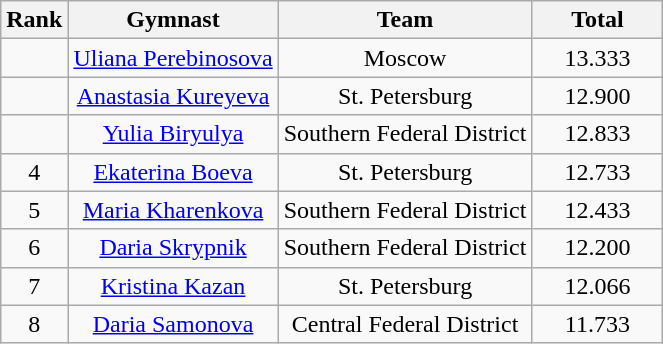<table class="wikitable" style="text-align:center">
<tr>
<th>Rank</th>
<th>Gymnast</th>
<th>Team</th>
<th style="width:5em">Total</th>
</tr>
<tr>
<td></td>
<td><a href='#'>Uliana Perebinosova</a></td>
<td>Moscow</td>
<td>13.333</td>
</tr>
<tr>
<td></td>
<td><a href='#'>Anastasia Kureyeva</a></td>
<td>St. Petersburg</td>
<td>12.900</td>
</tr>
<tr>
<td></td>
<td><a href='#'>Yulia Biryulya</a></td>
<td>Southern Federal District</td>
<td>12.833</td>
</tr>
<tr>
<td>4</td>
<td><a href='#'>Ekaterina Boeva</a></td>
<td>St. Petersburg</td>
<td>12.733</td>
</tr>
<tr>
<td>5</td>
<td><a href='#'>Maria Kharenkova</a></td>
<td>Southern Federal District</td>
<td>12.433</td>
</tr>
<tr>
<td>6</td>
<td><a href='#'>Daria Skrypnik</a></td>
<td>Southern Federal District</td>
<td>12.200</td>
</tr>
<tr>
<td>7</td>
<td><a href='#'>Kristina Kazan</a></td>
<td>St. Petersburg</td>
<td>12.066</td>
</tr>
<tr>
<td>8</td>
<td><a href='#'>Daria Samonova</a></td>
<td>Central Federal District</td>
<td>11.733</td>
</tr>
</table>
